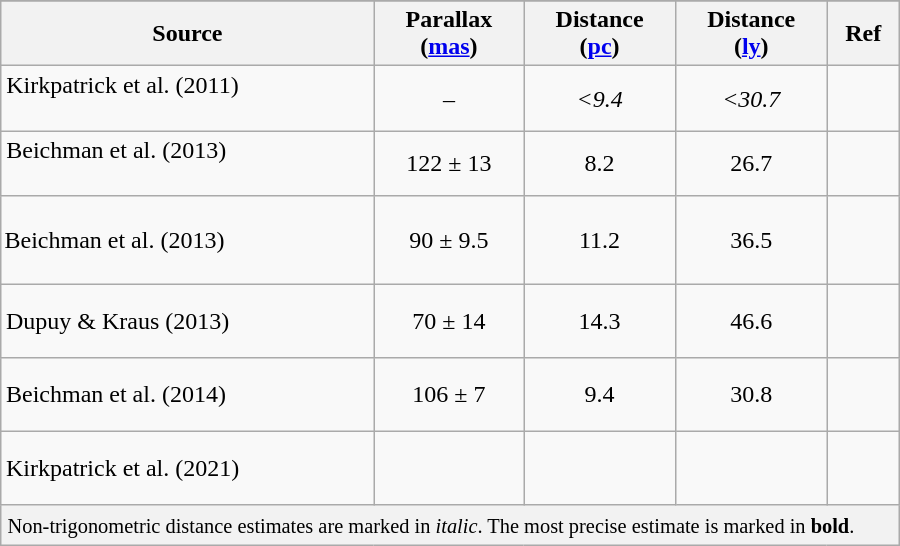<table class="wikitable" style="text-align: center; width: 600px;">
<tr>
</tr>
<tr>
<th>Source</th>
<th>Parallax<br>(<a href='#'>mas</a>)</th>
<th>Distance<br>(<a href='#'>pc</a>)</th>
<th>Distance<br>(<a href='#'>ly</a>)</th>
<th>Ref</th>
</tr>
<tr>
<td align=left>Kirkpatrick et al. (2011)<br> </td>
<td>–</td>
<td><em><9.4</em></td>
<td><em><30.7</em></td>
<td></td>
</tr>
<tr>
<td align=left>Beichman et al. (2013)<br> </td>
<td>122 ± 13</td>
<td>8.2</td>
<td>26.7</td>
<td></td>
</tr>
<tr>
<td align=left style="padding: 20px 2px;">Beichman et al. (2013)</td>
<td>90 ± 9.5</td>
<td>11.2</td>
<td>36.5</td>
<td></td>
</tr>
<tr>
<td align=left style="padding: 15px 3px;">Dupuy & Kraus (2013)</td>
<td>70 ± 14</td>
<td>14.3</td>
<td>46.6</td>
<td></td>
</tr>
<tr>
<td align=left style="padding: 15px 3px;">Beichman et al. (2014)</td>
<td>106 ± 7</td>
<td>9.4</td>
<td>30.8</td>
<td></td>
</tr>
<tr>
<td align=left style="padding: 15px 3px;">Kirkpatrick et al. (2021)</td>
<td><strong></strong></td>
<td><strong></strong></td>
<td><strong></strong></td>
<td></td>
</tr>
<tr>
<td colspan=5 style="font-size: 0.85em; background-color: #f2f2f2; padding: 6px 0 4px 4px; text-align: left;">Non-trigonometric distance estimates are marked in <em>italic</em>. The most precise estimate is marked in <strong>bold</strong>.</td>
</tr>
</table>
